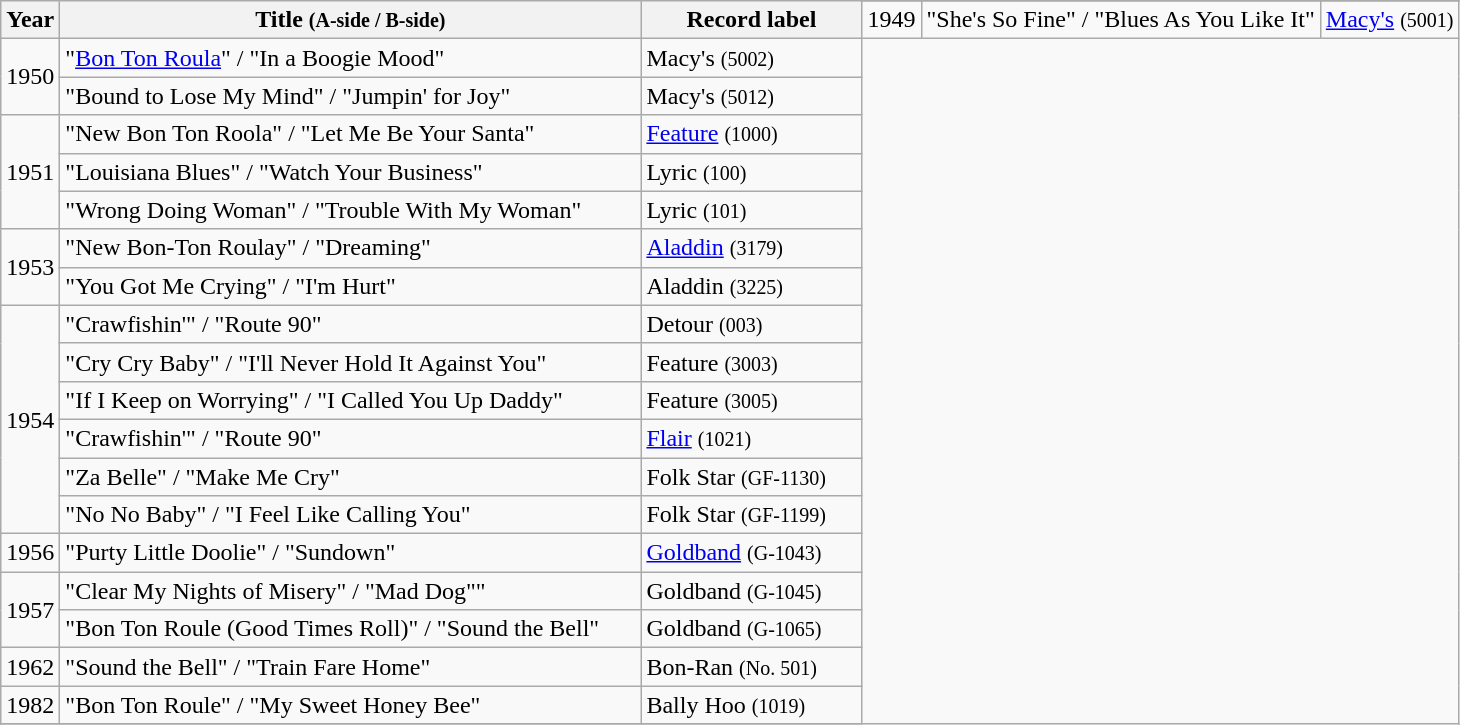<table class="wikitable sortable">
<tr>
<th width="30" rowspan="2">Year</th>
<th width="380" rowspan="2">Title <small>(A-side / B-side)</small></th>
<th width="140" rowspan="2">Record label</th>
</tr>
<tr>
<td>1949</td>
<td>"She's So Fine" / "Blues As You Like It"</td>
<td><a href='#'>Macy's</a> <small>(5001)</small></td>
</tr>
<tr>
<td rowspan="2">1950</td>
<td>"<a href='#'>Bon Ton Roula</a>" / "In a Boogie Mood"</td>
<td>Macy's <small>(5002)</small></td>
</tr>
<tr>
<td>"Bound to Lose My Mind" / "Jumpin' for Joy"</td>
<td>Macy's <small>(5012)</small></td>
</tr>
<tr>
<td rowspan="3">1951</td>
<td>"New Bon Ton Roola" / "Let Me Be Your Santa"</td>
<td><a href='#'>Feature</a> <small>(1000)</small></td>
</tr>
<tr>
<td>"Louisiana Blues" / "Watch Your Business"</td>
<td>Lyric <small>(100)</small></td>
</tr>
<tr>
<td>"Wrong Doing Woman" / "Trouble With My Woman"</td>
<td>Lyric <small>(101)</small></td>
</tr>
<tr>
<td rowspan="2">1953</td>
<td>"New Bon-Ton Roulay" / "Dreaming"</td>
<td><a href='#'>Aladdin</a> <small>(3179)</small></td>
</tr>
<tr>
<td>"You Got Me Crying" / "I'm Hurt"</td>
<td>Aladdin <small>(3225)</small></td>
</tr>
<tr>
<td rowspan="6">1954</td>
<td>"Crawfishin'" / "Route 90"</td>
<td>Detour <small>(003)</small></td>
</tr>
<tr>
<td>"Cry Cry Baby" / "I'll Never Hold It Against You"</td>
<td>Feature <small>(3003)</small></td>
</tr>
<tr>
<td>"If I Keep on Worrying" / "I Called You Up Daddy"</td>
<td>Feature <small>(3005)</small></td>
</tr>
<tr>
<td>"Crawfishin'" / "Route 90"</td>
<td><a href='#'>Flair</a> <small>(1021)</small></td>
</tr>
<tr>
<td>"Za Belle" / "Make Me Cry"</td>
<td>Folk Star <small>(GF-1130)</small></td>
</tr>
<tr>
<td>"No No Baby" / "I Feel Like Calling You"</td>
<td>Folk Star <small>(GF-1199)</small></td>
</tr>
<tr>
<td>1956</td>
<td>"Purty Little Doolie" / "Sundown"</td>
<td><a href='#'>Goldband</a> <small>(G-1043)</small></td>
</tr>
<tr>
<td rowspan="2">1957</td>
<td>"Clear My Nights of Misery" / "Mad Dog""</td>
<td>Goldband <small>(G-1045)</small></td>
</tr>
<tr>
<td>"Bon Ton Roule (Good Times Roll)" / "Sound the Bell"</td>
<td>Goldband <small>(G-1065)</small></td>
</tr>
<tr>
<td>1962</td>
<td>"Sound the Bell" / "Train Fare Home"</td>
<td>Bon-Ran <small>(No. 501)</small></td>
</tr>
<tr>
<td>1982</td>
<td>"Bon Ton Roule" / "My Sweet Honey Bee"</td>
<td>Bally Hoo <small>(1019)</small></td>
</tr>
<tr>
</tr>
</table>
